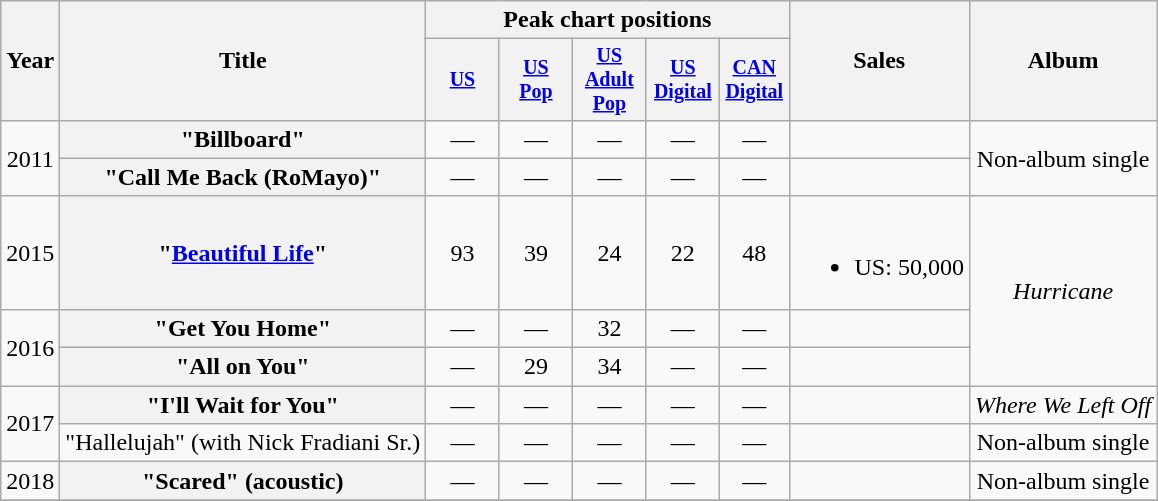<table class="wikitable plainrowheaders" style="text-align:center;">
<tr>
<th scope="col" rowspan="2">Year</th>
<th scope="col" rowspan="2">Title</th>
<th scope="col" colspan="5">Peak chart positions</th>
<th scope="col" rowspan="2">Sales</th>
<th scope="col" rowspan="2">Album</th>
</tr>
<tr style="font-size:smaller;">
<th scope="col" style="width:3.2em;font-size:100%;"><a href='#'>US</a><br></th>
<th scope="col" style="width:3.2em;font-size:100%;"><a href='#'>US<br>Pop</a><br></th>
<th scope="col" style="width:3.2em;font-size:100%;"><a href='#'>US<br> Adult Pop</a><br></th>
<th scope="col" style="width:3.2em;font-size:100%;"><a href='#'>US<br>Digital</a><br></th>
<th scope="col" style="width:3.0em;font-size:100%;"><a href='#'>CAN<br>Digital</a><br></th>
</tr>
<tr>
<td rowspan="2">2011</td>
<th scope="row">"Billboard"</th>
<td>—</td>
<td>—</td>
<td>—</td>
<td>—</td>
<td>—</td>
<td></td>
<td rowspan="2">Non-album single</td>
</tr>
<tr>
<th scope="row">"Call Me Back (RoMayo)"</th>
<td>—</td>
<td>—</td>
<td>—</td>
<td>—</td>
<td>—</td>
<td></td>
</tr>
<tr>
<td>2015</td>
<th scope="row">"<a href='#'>Beautiful Life</a>"</th>
<td>93</td>
<td>39</td>
<td>24</td>
<td>22</td>
<td>48</td>
<td><br><ul><li>US: 50,000</li></ul></td>
<td rowspan="3"><em>Hurricane</em></td>
</tr>
<tr>
<td rowspan="2">2016</td>
<th scope="row">"Get You Home"</th>
<td>—</td>
<td>—</td>
<td>32</td>
<td>—</td>
<td>—</td>
<td></td>
</tr>
<tr>
<th scope="row">"All on You"</th>
<td>—</td>
<td>29</td>
<td>34</td>
<td>—</td>
<td>—</td>
<td></td>
</tr>
<tr>
<td rowspan="2">2017</td>
<th scope="row">"I'll Wait for You"</th>
<td>—</td>
<td>—</td>
<td>—</td>
<td>—</td>
<td>—</td>
<td></td>
<td><em>Where We Left Off</em></td>
</tr>
<tr>
<td>"Hallelujah" (with Nick Fradiani Sr.)</td>
<td>—</td>
<td>—</td>
<td>—</td>
<td>—</td>
<td>—</td>
<td></td>
<td>Non-album single</td>
</tr>
<tr>
<td>2018</td>
<th scope="row">"Scared" (acoustic)</th>
<td>—</td>
<td>—</td>
<td>—</td>
<td>—</td>
<td>—</td>
<td></td>
<td>Non-album single</td>
</tr>
<tr>
</tr>
</table>
